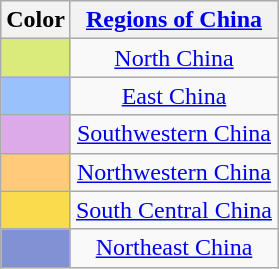<table class="wikitable" style="width:auto; text-align:center;">
<tr>
<th>Color</th>
<th><a href='#'>Regions of China</a></th>
</tr>
<tr>
<td style="background-color: #daea7b; width:20px;"></td>
<td><a href='#'>North China</a></td>
</tr>
<tr>
<td style="background-color: #99c1fb; width:20px;"></td>
<td><a href='#'>East China</a></td>
</tr>
<tr>
<td style="background-color: #dca9e9; width:20px;"></td>
<td><a href='#'>Southwestern China</a></td>
</tr>
<tr>
<td style="background-color: #ffcb78; width:20px;"></td>
<td><a href='#'>Northwestern China</a></td>
</tr>
<tr>
<td style="background-color: #fadb4c; width:20px;"></td>
<td><a href='#'>South Central China</a></td>
</tr>
<tr>
<td style="background-color: #8092d4; width:20px;"></td>
<td><a href='#'>Northeast China</a></td>
</tr>
</table>
